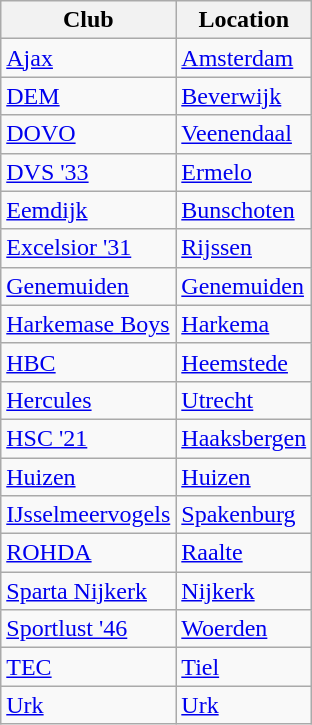<table class="wikitable sortable">
<tr>
<th>Club</th>
<th>Location</th>
</tr>
<tr>
<td><a href='#'>Ajax</a></td>
<td><a href='#'>Amsterdam</a></td>
</tr>
<tr>
<td><a href='#'>DEM</a></td>
<td><a href='#'>Beverwijk</a></td>
</tr>
<tr>
<td><a href='#'>DOVO</a></td>
<td><a href='#'>Veenendaal</a></td>
</tr>
<tr>
<td><a href='#'>DVS '33</a></td>
<td><a href='#'>Ermelo</a></td>
</tr>
<tr>
<td><a href='#'>Eemdijk</a></td>
<td><a href='#'>Bunschoten</a></td>
</tr>
<tr>
<td><a href='#'>Excelsior '31</a></td>
<td><a href='#'>Rijssen</a></td>
</tr>
<tr>
<td><a href='#'>Genemuiden</a></td>
<td><a href='#'>Genemuiden</a></td>
</tr>
<tr>
<td><a href='#'>Harkemase Boys</a></td>
<td><a href='#'>Harkema</a></td>
</tr>
<tr>
<td><a href='#'>HBC</a></td>
<td><a href='#'>Heemstede</a></td>
</tr>
<tr>
<td><a href='#'>Hercules</a></td>
<td><a href='#'>Utrecht</a></td>
</tr>
<tr>
<td><a href='#'>HSC '21</a></td>
<td><a href='#'>Haaksbergen</a></td>
</tr>
<tr>
<td><a href='#'>Huizen</a></td>
<td><a href='#'>Huizen</a></td>
</tr>
<tr>
<td><a href='#'>IJsselmeervogels</a></td>
<td><a href='#'>Spakenburg</a></td>
</tr>
<tr>
<td><a href='#'>ROHDA</a></td>
<td><a href='#'>Raalte</a></td>
</tr>
<tr>
<td><a href='#'>Sparta Nijkerk</a></td>
<td><a href='#'>Nijkerk</a></td>
</tr>
<tr>
<td><a href='#'>Sportlust '46</a></td>
<td><a href='#'>Woerden</a></td>
</tr>
<tr>
<td><a href='#'>TEC</a></td>
<td><a href='#'>Tiel</a></td>
</tr>
<tr>
<td><a href='#'>Urk</a></td>
<td><a href='#'>Urk</a></td>
</tr>
</table>
